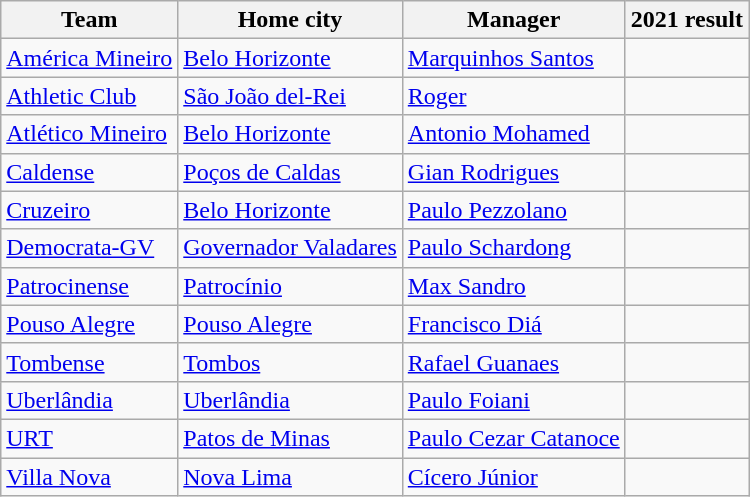<table class="wikitable sortable">
<tr>
<th>Team</th>
<th>Home city</th>
<th>Manager</th>
<th>2021 result</th>
</tr>
<tr>
<td><a href='#'>América Mineiro</a></td>
<td><a href='#'>Belo Horizonte</a></td>
<td><a href='#'>Marquinhos Santos</a></td>
<td></td>
</tr>
<tr>
<td><a href='#'>Athletic Club</a></td>
<td><a href='#'>São João del-Rei</a></td>
<td><a href='#'>Roger</a></td>
<td></td>
</tr>
<tr>
<td><a href='#'>Atlético Mineiro</a></td>
<td><a href='#'>Belo Horizonte</a></td>
<td><a href='#'>Antonio Mohamed</a></td>
<td></td>
</tr>
<tr>
<td><a href='#'>Caldense</a></td>
<td><a href='#'>Poços de Caldas</a></td>
<td><a href='#'>Gian Rodrigues</a></td>
<td></td>
</tr>
<tr>
<td><a href='#'>Cruzeiro</a></td>
<td><a href='#'>Belo Horizonte</a></td>
<td><a href='#'>Paulo Pezzolano</a></td>
<td></td>
</tr>
<tr>
<td><a href='#'>Democrata-GV</a></td>
<td><a href='#'>Governador Valadares</a></td>
<td><a href='#'>Paulo Schardong</a></td>
<td></td>
</tr>
<tr>
<td><a href='#'>Patrocinense</a></td>
<td><a href='#'>Patrocínio</a></td>
<td><a href='#'>Max Sandro</a></td>
<td></td>
</tr>
<tr>
<td><a href='#'>Pouso Alegre</a></td>
<td><a href='#'>Pouso Alegre</a></td>
<td><a href='#'>Francisco Diá</a></td>
<td></td>
</tr>
<tr>
<td><a href='#'>Tombense</a></td>
<td><a href='#'>Tombos</a></td>
<td><a href='#'>Rafael Guanaes</a></td>
<td></td>
</tr>
<tr>
<td><a href='#'>Uberlândia</a></td>
<td><a href='#'>Uberlândia</a></td>
<td><a href='#'>Paulo Foiani</a></td>
<td></td>
</tr>
<tr>
<td><a href='#'>URT</a></td>
<td><a href='#'>Patos de Minas</a></td>
<td><a href='#'>Paulo Cezar Catanoce</a></td>
<td></td>
</tr>
<tr>
<td><a href='#'>Villa Nova</a></td>
<td><a href='#'>Nova Lima</a></td>
<td><a href='#'>Cícero Júnior</a></td>
<td></td>
</tr>
</table>
